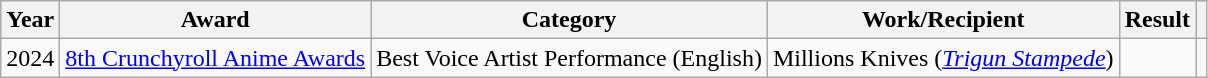<table class="wikitable sortable plainrowheaders">
<tr>
<th>Year</th>
<th>Award</th>
<th>Category</th>
<th>Work/Recipient</th>
<th>Result</th>
<th class="unsortable"></th>
</tr>
<tr>
<td>2024</td>
<td><a href='#'>8th Crunchyroll Anime Awards</a></td>
<td>Best Voice Artist Performance (English)</td>
<td>Millions Knives (<em><a href='#'>Trigun Stampede</a></em>)</td>
<td></td>
<td align="center"></td>
</tr>
</table>
